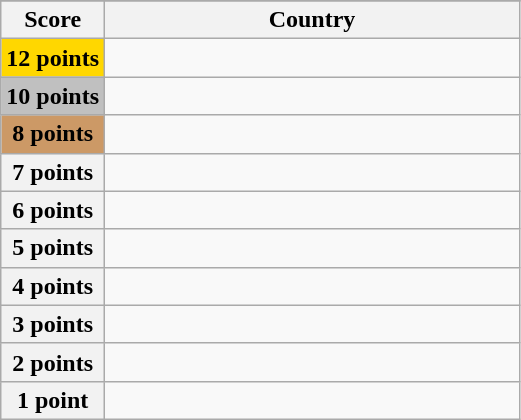<table class="wikitable">
<tr>
</tr>
<tr>
<th scope="col" width="20%">Score</th>
<th scope="col">Country</th>
</tr>
<tr>
<th scope="row" style="background:gold">12 points</th>
<td></td>
</tr>
<tr>
<th scope="row" style="background:silver">10 points</th>
<td></td>
</tr>
<tr>
<th scope="row" style="background:#CC9966">8 points</th>
<td></td>
</tr>
<tr>
<th scope="row">7 points</th>
<td></td>
</tr>
<tr>
<th scope="row">6 points</th>
<td></td>
</tr>
<tr>
<th scope="row">5 points</th>
<td></td>
</tr>
<tr>
<th scope="row">4 points</th>
<td></td>
</tr>
<tr>
<th scope="row">3 points</th>
<td></td>
</tr>
<tr>
<th scope="row">2 points</th>
<td></td>
</tr>
<tr>
<th scope="row">1 point</th>
<td></td>
</tr>
</table>
